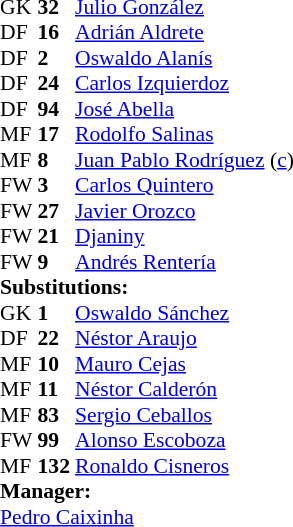<table style="font-size:90%" cellspacing=0 cellpadding=0 align=center>
<tr>
<th width=25></th>
<th width=25></th>
</tr>
<tr>
<td>GK</td>
<td><strong>32</strong></td>
<td> <a href='#'>Julio González</a></td>
</tr>
<tr>
<td>DF</td>
<td><strong>16</strong></td>
<td> <a href='#'>Adrián Aldrete</a></td>
</tr>
<tr>
<td>DF</td>
<td><strong>2</strong></td>
<td> <a href='#'>Oswaldo Alanís</a></td>
</tr>
<tr>
<td>DF</td>
<td><strong>24</strong></td>
<td> <a href='#'>Carlos Izquierdoz</a></td>
</tr>
<tr>
<td>DF</td>
<td><strong>94</strong></td>
<td> <a href='#'>José Abella</a></td>
</tr>
<tr>
<td>MF</td>
<td><strong>17</strong></td>
<td> <a href='#'>Rodolfo Salinas</a></td>
<td></td>
</tr>
<tr>
<td>MF</td>
<td><strong>8</strong></td>
<td> <a href='#'>Juan Pablo Rodríguez</a> (<a href='#'>c</a>)</td>
</tr>
<tr>
<td>FW</td>
<td><strong>3</strong></td>
<td> <a href='#'>Carlos Quintero</a></td>
<td></td>
<td></td>
</tr>
<tr>
<td>FW</td>
<td><strong>27</strong></td>
<td> <a href='#'>Javier Orozco</a></td>
<td></td>
<td></td>
</tr>
<tr>
<td>FW</td>
<td><strong>21</strong></td>
<td> <a href='#'>Djaniny</a></td>
</tr>
<tr>
<td>FW</td>
<td><strong>9</strong></td>
<td> <a href='#'>Andrés Rentería</a></td>
<td></td>
<td></td>
</tr>
<tr>
</tr>
<tr>
<td colspan=3><strong>Substitutions:</strong></td>
</tr>
<tr>
<td>GK</td>
<td><strong>1</strong></td>
<td> <a href='#'>Oswaldo Sánchez</a></td>
</tr>
<tr>
<td>DF</td>
<td><strong>22</strong></td>
<td> <a href='#'>Néstor Araujo</a></td>
<td></td>
<td></td>
</tr>
<tr>
<td>MF</td>
<td><strong>10</strong></td>
<td> <a href='#'>Mauro Cejas</a></td>
</tr>
<tr>
<td>MF</td>
<td><strong>11</strong></td>
<td> <a href='#'>Néstor Calderón</a></td>
<td></td>
<td></td>
</tr>
<tr>
<td>MF</td>
<td><strong>83</strong></td>
<td> <a href='#'>Sergio Ceballos</a></td>
</tr>
<tr>
<td>FW</td>
<td><strong>99</strong></td>
<td> <a href='#'>Alonso Escoboza</a></td>
<td></td>
<td></td>
</tr>
<tr>
<td>MF</td>
<td><strong>132</strong></td>
<td> <a href='#'>Ronaldo Cisneros</a></td>
</tr>
<tr>
<td colspan=3><strong>Manager:</strong></td>
</tr>
<tr>
<td colspan=4> <a href='#'>Pedro Caixinha</a></td>
</tr>
</table>
